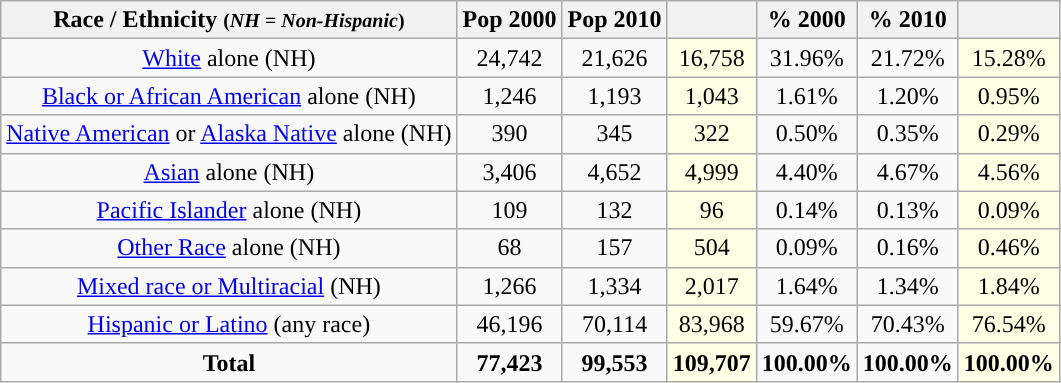<table class="wikitable" style="text-align:center;">
<tr>
<th>Race / Ethnicity <small>(<em>NH = Non-Hispanic</em>)</small></th>
<th>Pop 2000</th>
<th>Pop 2010</th>
<th></th>
<th>% 2000</th>
<th>% 2010</th>
<th></th>
</tr>
<tr>
<td><a href='#'>White</a> alone (NH)</td>
<td>24,742</td>
<td>21,626</td>
<td style='background: #ffffe6;'>16,758</td>
<td>31.96%</td>
<td>21.72%</td>
<td style='background: #ffffe6;'>15.28%</td>
</tr>
<tr>
<td><a href='#'>Black or African American</a> alone (NH)</td>
<td>1,246</td>
<td>1,193</td>
<td style='background: #ffffe6;'>1,043</td>
<td>1.61%</td>
<td>1.20%</td>
<td style='background: #ffffe6;'>0.95%</td>
</tr>
<tr>
<td><a href='#'>Native American</a> or <a href='#'>Alaska Native</a> alone (NH)</td>
<td>390</td>
<td>345</td>
<td style='background: #ffffe6;'>322</td>
<td>0.50%</td>
<td>0.35%</td>
<td style='background: #ffffe6;'>0.29%</td>
</tr>
<tr>
<td><a href='#'>Asian</a> alone (NH)</td>
<td>3,406</td>
<td>4,652</td>
<td style='background: #ffffe6;'>4,999</td>
<td>4.40%</td>
<td>4.67%</td>
<td style='background: #ffffe6;'>4.56%</td>
</tr>
<tr>
<td><a href='#'>Pacific Islander</a> alone (NH)</td>
<td>109</td>
<td>132</td>
<td style='background: #ffffe6;'>96</td>
<td>0.14%</td>
<td>0.13%</td>
<td style='background: #ffffe6;'>0.09%</td>
</tr>
<tr>
<td><a href='#'>Other Race</a> alone (NH)</td>
<td>68</td>
<td>157</td>
<td style='background: #ffffe6;'>504</td>
<td>0.09%</td>
<td>0.16%</td>
<td style='background: #ffffe6;'>0.46%</td>
</tr>
<tr>
<td><a href='#'>Mixed race or Multiracial</a> (NH)</td>
<td>1,266</td>
<td>1,334</td>
<td style='background: #ffffe6;'>2,017</td>
<td>1.64%</td>
<td>1.34%</td>
<td style='background: #ffffe6;'>1.84%</td>
</tr>
<tr>
<td><a href='#'>Hispanic or Latino</a> (any race)</td>
<td>46,196</td>
<td>70,114</td>
<td style='background: #ffffe6;'>83,968</td>
<td>59.67%</td>
<td>70.43%</td>
<td style='background: #ffffe6;'>76.54%</td>
</tr>
<tr>
<td><strong>Total</strong></td>
<td><strong>77,423</strong></td>
<td><strong>99,553</strong></td>
<td style='background: #ffffe6;'><strong>109,707</strong></td>
<td><strong>100.00%</strong></td>
<td><strong>100.00%</strong></td>
<td style='background: #ffffe6;'><strong>100.00%</strong></td>
</tr>
</table>
